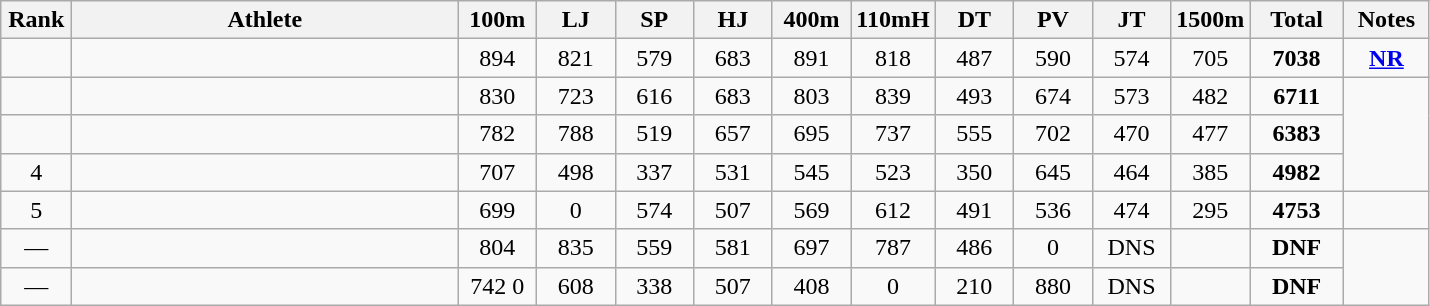<table class=wikitable style="text-align:center">
<tr>
<th width=40>Rank</th>
<th width=250>Athlete</th>
<th width=45>100m</th>
<th width=45>LJ</th>
<th width=45>SP</th>
<th width=45>HJ</th>
<th width=45>400m</th>
<th width=45>110mH</th>
<th width=45>DT</th>
<th width=45>PV</th>
<th width=45>JT</th>
<th width=45>1500m</th>
<th width=55>Total</th>
<th width=50>Notes</th>
</tr>
<tr>
<td></td>
<td align=left></td>
<td>894</td>
<td>821</td>
<td>579</td>
<td>683</td>
<td>891</td>
<td>818</td>
<td>487</td>
<td>590</td>
<td>574</td>
<td>705</td>
<td><strong>7038</strong></td>
<td><strong><a href='#'>NR</a></strong></td>
</tr>
<tr>
<td></td>
<td align=left></td>
<td>830</td>
<td>723</td>
<td>616</td>
<td>683</td>
<td>803</td>
<td>839</td>
<td>493</td>
<td>674</td>
<td>573</td>
<td>482</td>
<td><strong>6711</strong></td>
</tr>
<tr>
<td></td>
<td align=left></td>
<td>782</td>
<td>788</td>
<td>519</td>
<td>657</td>
<td>695</td>
<td>737</td>
<td>555</td>
<td>702</td>
<td>470</td>
<td>477</td>
<td><strong>6383</strong></td>
</tr>
<tr>
<td>4</td>
<td align=left></td>
<td>707</td>
<td>498</td>
<td>337</td>
<td>531</td>
<td>545</td>
<td>523</td>
<td>350</td>
<td>645</td>
<td>464</td>
<td>385</td>
<td><strong>4982</strong></td>
</tr>
<tr>
<td>5</td>
<td align=left></td>
<td>699</td>
<td>0</td>
<td>574</td>
<td>507</td>
<td>569</td>
<td>612</td>
<td>491</td>
<td>536</td>
<td>474</td>
<td>295</td>
<td><strong>4753</strong></td>
<td></td>
</tr>
<tr>
<td>—</td>
<td align=left></td>
<td>804</td>
<td>835</td>
<td>559</td>
<td>581</td>
<td>697</td>
<td>787</td>
<td>486</td>
<td>0</td>
<td>DNS</td>
<td></td>
<td><strong>DNF</strong></td>
</tr>
<tr>
<td>—</td>
<td align=left></td>
<td>742								0</td>
<td>608</td>
<td>338</td>
<td>507</td>
<td>408</td>
<td>0</td>
<td>210</td>
<td>880</td>
<td>DNS</td>
<td></td>
<td><strong>DNF</strong></td>
</tr>
</table>
